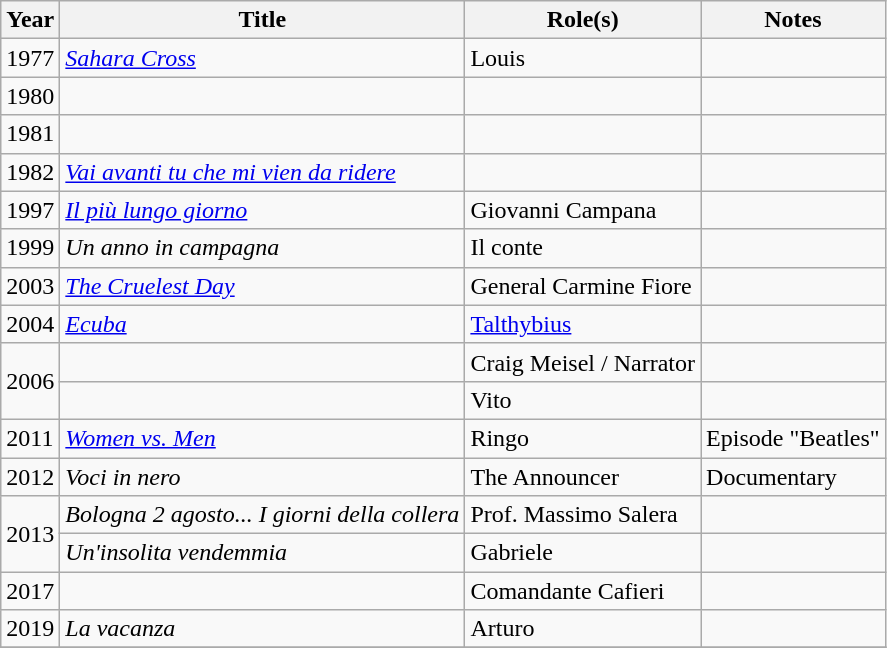<table class="wikitable plainrowheaders sortable">
<tr>
<th scope="col">Year</th>
<th scope="col">Title</th>
<th scope="col">Role(s)</th>
<th scope="col" class="unsortable">Notes</th>
</tr>
<tr>
<td>1977</td>
<td><em><a href='#'>Sahara Cross</a></em></td>
<td>Louis</td>
<td></td>
</tr>
<tr>
<td>1980</td>
<td><em></em></td>
<td></td>
<td></td>
</tr>
<tr>
<td>1981</td>
<td><em></em></td>
<td></td>
<td></td>
</tr>
<tr>
<td>1982</td>
<td><em><a href='#'>Vai avanti tu che mi vien da ridere</a></em></td>
<td></td>
<td></td>
</tr>
<tr>
<td>1997</td>
<td><em><a href='#'>Il più lungo giorno</a></em></td>
<td>Giovanni Campana</td>
<td></td>
</tr>
<tr>
<td>1999</td>
<td><em>Un anno in campagna</em></td>
<td>Il conte</td>
<td></td>
</tr>
<tr>
<td>2003</td>
<td><em><a href='#'>The Cruelest Day</a></em></td>
<td>General Carmine Fiore</td>
<td></td>
</tr>
<tr>
<td>2004</td>
<td><em><a href='#'>Ecuba</a></em></td>
<td><a href='#'>Talthybius</a></td>
<td></td>
</tr>
<tr>
<td rowspan=2>2006</td>
<td><em></em></td>
<td>Craig Meisel / Narrator</td>
<td></td>
</tr>
<tr>
<td><em></em></td>
<td>Vito</td>
<td></td>
</tr>
<tr>
<td>2011</td>
<td><em><a href='#'>Women vs. Men</a></em></td>
<td>Ringo</td>
<td>Episode "Beatles"</td>
</tr>
<tr>
<td>2012</td>
<td><em>Voci in nero</em></td>
<td>The Announcer</td>
<td>Documentary</td>
</tr>
<tr>
<td rowspan="2">2013</td>
<td><em>Bologna 2 agosto... I giorni della collera</em></td>
<td>Prof. Massimo Salera</td>
<td></td>
</tr>
<tr>
<td><em>Un'insolita vendemmia</em></td>
<td>Gabriele</td>
<td></td>
</tr>
<tr>
<td>2017</td>
<td><em></em></td>
<td>Comandante Cafieri</td>
<td></td>
</tr>
<tr>
<td>2019</td>
<td><em>La vacanza</em></td>
<td>Arturo</td>
<td></td>
</tr>
<tr>
</tr>
</table>
